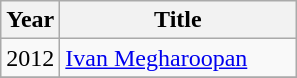<table class=wikitable>
<tr>
<th>Year</th>
<th width=150>Title</th>
</tr>
<tr>
<td>2012</td>
<td><a href='#'>Ivan Megharoopan</a></td>
</tr>
<tr>
</tr>
</table>
